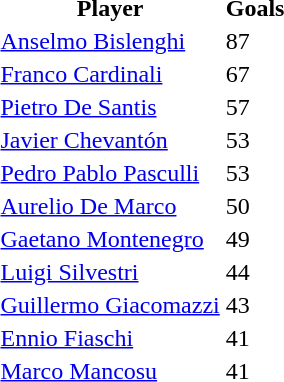<table>
<tr>
<th>Player</th>
<th>Goals</th>
</tr>
<tr>
<td><a href='#'>Anselmo Bislenghi</a></td>
<td>87</td>
<td></td>
</tr>
<tr>
<td><a href='#'>Franco Cardinali</a></td>
<td>67</td>
<td></td>
</tr>
<tr>
<td><a href='#'>Pietro De Santis</a></td>
<td>57</td>
<td></td>
</tr>
<tr>
<td><a href='#'>Javier Chevantón</a></td>
<td>53</td>
<td></td>
</tr>
<tr>
<td><a href='#'>Pedro Pablo Pasculli</a></td>
<td>53</td>
<td></td>
</tr>
<tr>
<td><a href='#'>Aurelio De Marco</a></td>
<td>50</td>
<td></td>
</tr>
<tr>
<td><a href='#'>Gaetano Montenegro</a></td>
<td>49</td>
<td></td>
</tr>
<tr>
<td><a href='#'>Luigi Silvestri</a></td>
<td>44</td>
<td></td>
</tr>
<tr>
<td><a href='#'>Guillermo Giacomazzi</a></td>
<td>43</td>
<td></td>
</tr>
<tr>
<td><a href='#'>Ennio Fiaschi</a></td>
<td>41</td>
<td></td>
</tr>
<tr>
<td><a href='#'>Marco Mancosu</a></td>
<td>41</td>
<td></td>
</tr>
<tr>
</tr>
</table>
